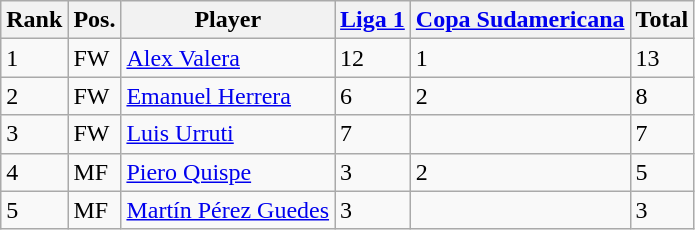<table class="wikitable">
<tr>
<th>Rank</th>
<th>Pos.</th>
<th>Player</th>
<th><a href='#'>Liga 1</a></th>
<th><a href='#'>Copa Sudamericana</a></th>
<th>Total</th>
</tr>
<tr>
<td>1</td>
<td>FW</td>
<td> <a href='#'>Alex Valera</a></td>
<td>12</td>
<td>1</td>
<td>13</td>
</tr>
<tr>
<td>2</td>
<td>FW</td>
<td> <a href='#'>Emanuel Herrera</a></td>
<td>6</td>
<td>2</td>
<td>8</td>
</tr>
<tr>
<td>3</td>
<td>FW</td>
<td> <a href='#'>Luis Urruti</a></td>
<td>7</td>
<td></td>
<td>7</td>
</tr>
<tr>
<td>4</td>
<td>MF</td>
<td> <a href='#'>Piero Quispe</a></td>
<td>3</td>
<td>2</td>
<td>5</td>
</tr>
<tr>
<td>5</td>
<td>MF</td>
<td> <a href='#'>Martín Pérez Guedes</a></td>
<td>3</td>
<td></td>
<td>3</td>
</tr>
</table>
